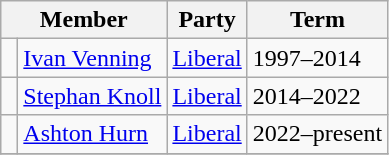<table class="wikitable">
<tr>
<th colspan="2">Member</th>
<th>Party</th>
<th>Term</th>
</tr>
<tr>
<td> </td>
<td><a href='#'>Ivan Venning</a></td>
<td><a href='#'>Liberal</a></td>
<td>1997–2014</td>
</tr>
<tr>
<td> </td>
<td><a href='#'>Stephan Knoll</a></td>
<td><a href='#'>Liberal</a></td>
<td>2014–2022</td>
</tr>
<tr>
<td> </td>
<td><a href='#'>Ashton Hurn</a></td>
<td><a href='#'>Liberal</a></td>
<td>2022–present</td>
</tr>
<tr>
</tr>
</table>
